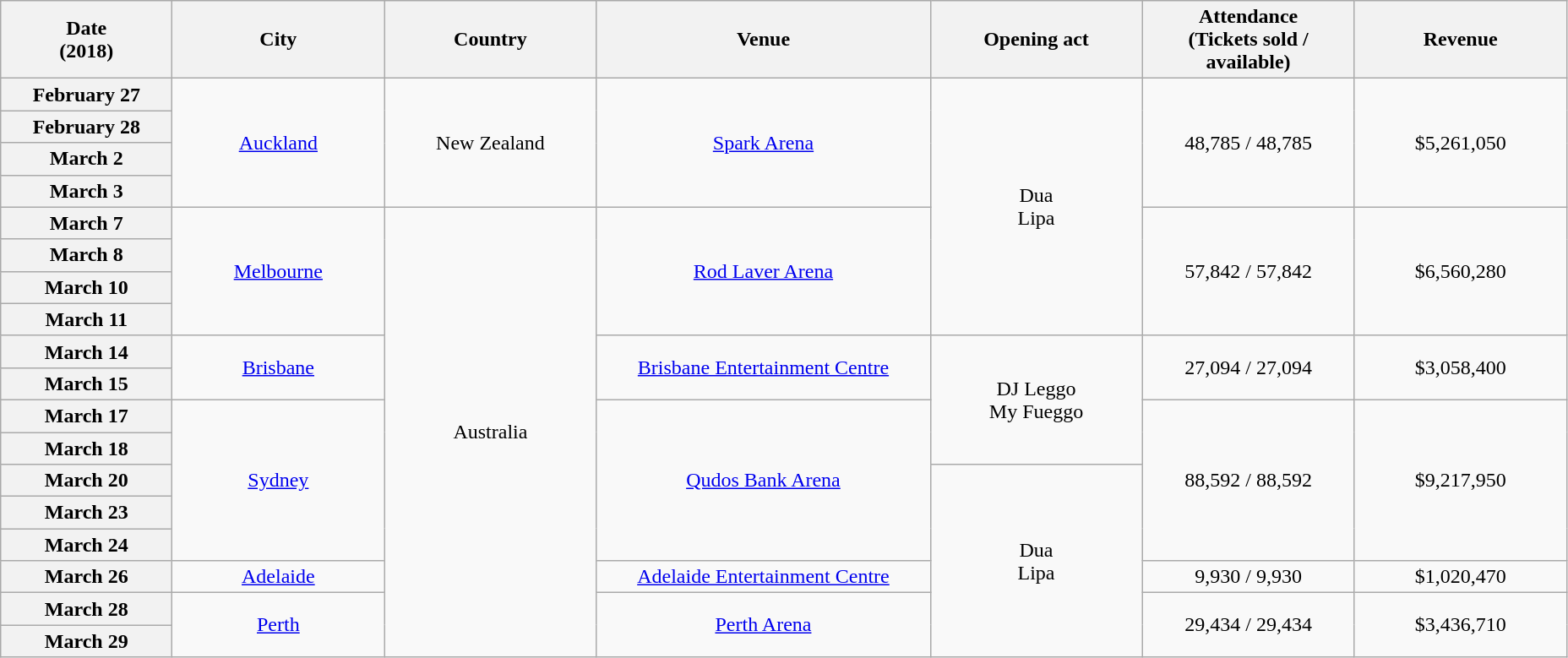<table class="wikitable plainrowheaders" style="text-align:center;">
<tr>
<th scope="col" style="width:8em;">Date<br>(2018)</th>
<th scope="col" style="width:10em;">City</th>
<th scope="col" style="width:10em;">Country</th>
<th scope="col" style="width:16em;">Venue</th>
<th scope="col" style="width:10em;">Opening act</th>
<th scope="col" style="width:10em;">Attendance<br>(Tickets sold / available)</th>
<th scope="col" style="width:10em;">Revenue</th>
</tr>
<tr>
<th scope="row">February 27</th>
<td rowspan="4"><a href='#'>Auckland</a></td>
<td rowspan="4">New Zealand</td>
<td rowspan="4"><a href='#'>Spark Arena</a></td>
<td rowspan="8">Dua <br>Lipa</td>
<td rowspan="4">48,785 / 48,785</td>
<td rowspan="4">$5,261,050</td>
</tr>
<tr>
<th scope="row">February 28</th>
</tr>
<tr>
<th scope="row">March 2</th>
</tr>
<tr>
<th scope="row">March 3</th>
</tr>
<tr>
<th scope="row">March 7</th>
<td rowspan="4"><a href='#'>Melbourne</a></td>
<td rowspan="14">Australia</td>
<td rowspan="4"><a href='#'>Rod Laver Arena</a></td>
<td rowspan="4">57,842 / 57,842</td>
<td rowspan="4">$6,560,280</td>
</tr>
<tr>
<th scope="row">March 8</th>
</tr>
<tr>
<th scope="row">March 10</th>
</tr>
<tr>
<th scope="row">March 11</th>
</tr>
<tr>
<th scope="row">March 14</th>
<td rowspan="2"><a href='#'>Brisbane</a></td>
<td rowspan="2"><a href='#'>Brisbane Entertainment Centre</a></td>
<td rowspan="4">DJ Leggo<br>My Fueggo</td>
<td rowspan="2">27,094 / 27,094</td>
<td rowspan="2">$3,058,400</td>
</tr>
<tr>
<th scope="row">March 15</th>
</tr>
<tr>
<th scope="row">March 17</th>
<td rowspan="5"><a href='#'>Sydney</a></td>
<td rowspan="5"><a href='#'>Qudos Bank Arena</a></td>
<td rowspan="5">88,592 / 88,592</td>
<td rowspan="5">$9,217,950</td>
</tr>
<tr>
<th scope="row">March 18</th>
</tr>
<tr>
<th scope="row">March 20</th>
<td rowspan="6">Dua <br>Lipa</td>
</tr>
<tr>
<th scope="row">March 23</th>
</tr>
<tr>
<th scope="row">March 24</th>
</tr>
<tr>
<th scope="row">March 26</th>
<td><a href='#'>Adelaide</a></td>
<td><a href='#'>Adelaide Entertainment Centre</a></td>
<td>9,930 / 9,930</td>
<td>$1,020,470</td>
</tr>
<tr>
<th scope="row">March 28</th>
<td rowspan="2"><a href='#'>Perth</a></td>
<td rowspan="2"><a href='#'>Perth Arena</a></td>
<td rowspan="2">29,434 / 29,434</td>
<td rowspan="2">$3,436,710</td>
</tr>
<tr>
<th scope="row">March 29</th>
</tr>
</table>
